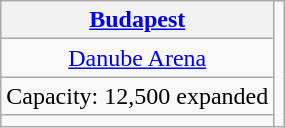<table class="wikitable" style="text-align:center">
<tr>
<th><a href='#'>Budapest</a></th>
<td rowspan=4></td>
</tr>
<tr>
<td><a href='#'>Danube Arena</a></td>
</tr>
<tr>
<td>Capacity: 12,500 expanded</td>
</tr>
<tr>
<td></td>
</tr>
</table>
